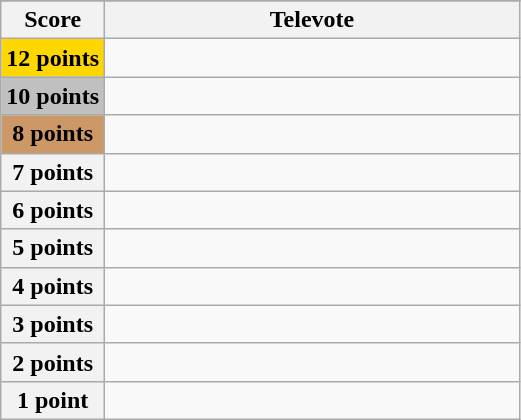<table class="wikitable">
<tr>
</tr>
<tr>
<th scope="col" width="20%">Score</th>
<th scope="col">Televote</th>
</tr>
<tr>
<th scope="row" style="background:gold">12 points</th>
<td></td>
</tr>
<tr>
<th scope="row" style="background:silver">10 points</th>
<td></td>
</tr>
<tr>
<th scope="row" style="background:#CC9966">8 points</th>
<td></td>
</tr>
<tr>
<th scope="row">7 points</th>
<td></td>
</tr>
<tr>
<th scope="row">6 points</th>
<td></td>
</tr>
<tr>
<th scope="row">5 points</th>
<td></td>
</tr>
<tr>
<th scope="row">4 points</th>
<td></td>
</tr>
<tr>
<th scope="row">3 points</th>
<td></td>
</tr>
<tr>
<th scope="row">2 points</th>
<td></td>
</tr>
<tr>
<th scope="row">1 point</th>
<td></td>
</tr>
</table>
